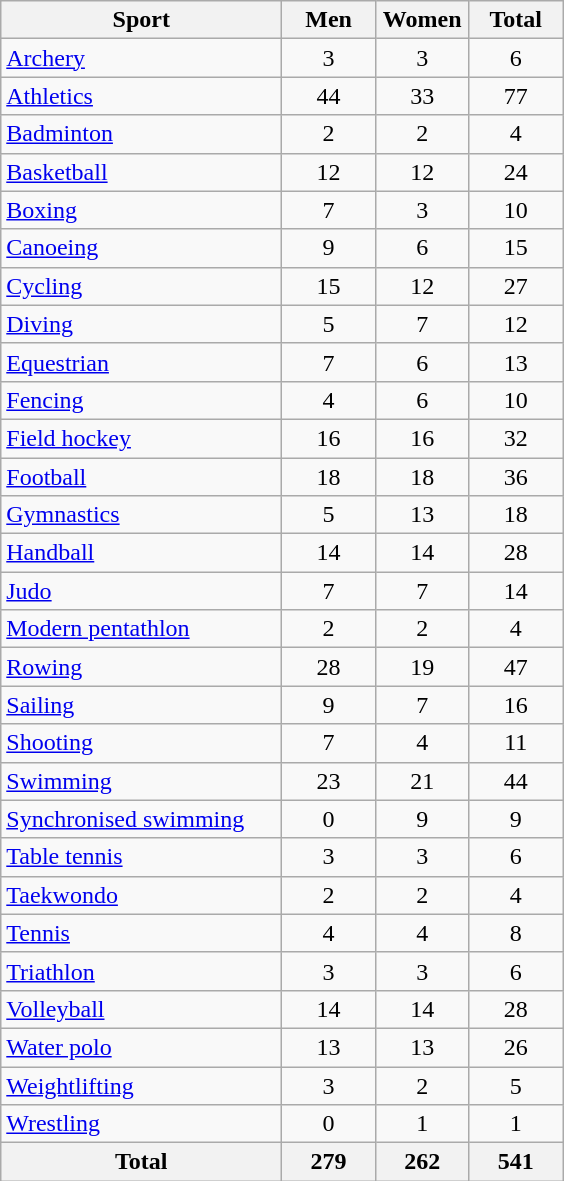<table class="wikitable sortable" style="text-align:center;">
<tr>
<th width=180>Sport</th>
<th width=55>Men</th>
<th width=55>Women</th>
<th width=55>Total</th>
</tr>
<tr>
<td align=left><a href='#'>Archery</a></td>
<td>3</td>
<td>3</td>
<td>6</td>
</tr>
<tr>
<td align=left><a href='#'>Athletics</a></td>
<td>44</td>
<td>33</td>
<td>77</td>
</tr>
<tr>
<td align=left><a href='#'>Badminton</a></td>
<td>2</td>
<td>2</td>
<td>4</td>
</tr>
<tr>
<td align=left><a href='#'>Basketball</a></td>
<td>12</td>
<td>12</td>
<td>24</td>
</tr>
<tr>
<td align=left><a href='#'>Boxing</a></td>
<td>7</td>
<td>3</td>
<td>10</td>
</tr>
<tr>
<td align=left><a href='#'>Canoeing</a></td>
<td>9</td>
<td>6</td>
<td>15</td>
</tr>
<tr>
<td align=left><a href='#'>Cycling</a></td>
<td>15</td>
<td>12</td>
<td>27</td>
</tr>
<tr>
<td align=left><a href='#'>Diving</a></td>
<td>5</td>
<td>7</td>
<td>12</td>
</tr>
<tr>
<td align=left><a href='#'>Equestrian</a></td>
<td>7</td>
<td>6</td>
<td>13</td>
</tr>
<tr>
<td align=left><a href='#'>Fencing</a></td>
<td>4</td>
<td>6</td>
<td>10</td>
</tr>
<tr>
<td align=left><a href='#'>Field hockey</a></td>
<td>16</td>
<td>16</td>
<td>32</td>
</tr>
<tr>
<td align=left><a href='#'>Football</a></td>
<td>18</td>
<td>18</td>
<td>36</td>
</tr>
<tr>
<td align=left><a href='#'>Gymnastics</a></td>
<td>5</td>
<td>13</td>
<td>18</td>
</tr>
<tr>
<td align=left><a href='#'>Handball</a></td>
<td>14</td>
<td>14</td>
<td>28</td>
</tr>
<tr>
<td align=left><a href='#'>Judo</a></td>
<td>7</td>
<td>7</td>
<td>14</td>
</tr>
<tr>
<td align=left><a href='#'>Modern pentathlon</a></td>
<td>2</td>
<td>2</td>
<td>4</td>
</tr>
<tr>
<td align=left><a href='#'>Rowing</a></td>
<td>28</td>
<td>19</td>
<td>47</td>
</tr>
<tr>
<td align=left><a href='#'>Sailing</a></td>
<td>9</td>
<td>7</td>
<td>16</td>
</tr>
<tr>
<td align=left><a href='#'>Shooting</a></td>
<td>7</td>
<td>4</td>
<td>11</td>
</tr>
<tr>
<td align=left><a href='#'>Swimming</a></td>
<td>23</td>
<td>21</td>
<td>44</td>
</tr>
<tr>
<td align=left><a href='#'>Synchronised swimming</a></td>
<td>0</td>
<td>9</td>
<td>9</td>
</tr>
<tr>
<td align=left><a href='#'>Table tennis</a></td>
<td>3</td>
<td>3</td>
<td>6</td>
</tr>
<tr>
<td align=left><a href='#'>Taekwondo</a></td>
<td>2</td>
<td>2</td>
<td>4</td>
</tr>
<tr>
<td align=left><a href='#'>Tennis</a></td>
<td>4</td>
<td>4</td>
<td>8</td>
</tr>
<tr>
<td align=left><a href='#'>Triathlon</a></td>
<td>3</td>
<td>3</td>
<td>6</td>
</tr>
<tr>
<td align=left><a href='#'>Volleyball</a></td>
<td>14</td>
<td>14</td>
<td>28</td>
</tr>
<tr>
<td align=left><a href='#'>Water polo</a></td>
<td>13</td>
<td>13</td>
<td>26</td>
</tr>
<tr>
<td align=left><a href='#'>Weightlifting</a></td>
<td>3</td>
<td>2</td>
<td>5</td>
</tr>
<tr>
<td align=left><a href='#'>Wrestling</a></td>
<td>0</td>
<td>1</td>
<td>1</td>
</tr>
<tr class="sortbottom">
<th>Total</th>
<th>279</th>
<th>262</th>
<th>541</th>
</tr>
</table>
